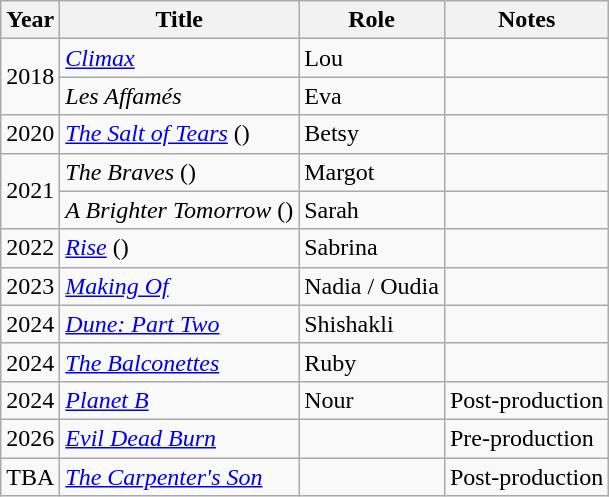<table class="wikitable sortable">
<tr>
<th>Year</th>
<th>Title</th>
<th>Role</th>
<th class="unsortable">Notes</th>
</tr>
<tr>
<td rowspan="2">2018</td>
<td><em><a href='#'>Climax</a></em></td>
<td>Lou</td>
<td></td>
</tr>
<tr>
<td><em>Les Affamés</em></td>
<td>Eva</td>
<td></td>
</tr>
<tr>
<td>2020</td>
<td><em><a href='#'>The Salt of Tears</a></em> ()</td>
<td>Betsy</td>
<td></td>
</tr>
<tr>
<td rowspan="2">2021</td>
<td><em>The Braves</em> (<em></em>)</td>
<td>Margot</td>
<td></td>
</tr>
<tr>
<td><em>A Brighter Tomorrow</em> (<em></em>)</td>
<td>Sarah</td>
<td></td>
</tr>
<tr>
<td>2022</td>
<td><em><a href='#'>Rise</a></em> ()</td>
<td>Sabrina</td>
<td></td>
</tr>
<tr>
<td>2023</td>
<td><em><a href='#'>Making Of</a></em></td>
<td>Nadia / Oudia</td>
<td></td>
</tr>
<tr>
<td>2024</td>
<td><em><a href='#'>Dune: Part Two</a></em></td>
<td>Shishakli</td>
<td></td>
</tr>
<tr>
<td>2024</td>
<td><em><a href='#'>The Balconettes</a></em></td>
<td>Ruby</td>
<td></td>
</tr>
<tr>
<td>2024</td>
<td><em><a href='#'>Planet B</a></em></td>
<td>Nour</td>
<td>Post-production</td>
</tr>
<tr>
<td>2026</td>
<td><em><a href='#'>Evil Dead Burn</a></em></td>
<td></td>
<td>Pre-production</td>
</tr>
<tr>
<td>TBA</td>
<td><a href='#'><em>The Carpenter's Son</em></a></td>
<td></td>
<td>Post-production</td>
</tr>
</table>
